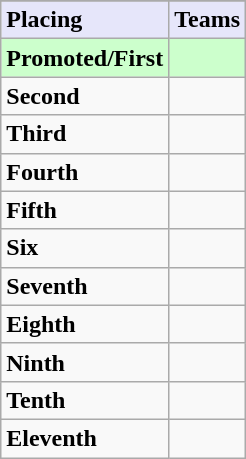<table class=wikitable>
<tr>
</tr>
<tr style="background: #E6E6FA;">
<td><strong>Placing</strong></td>
<td colspan="2" style="text-align:center"><strong>Teams</strong></td>
</tr>
<tr style="background: #ccffcc;">
<td><strong>Promoted/First</strong></td>
<td><strong></strong></td>
</tr>
<tr>
<td><strong>Second</strong></td>
<td></td>
</tr>
<tr>
<td><strong>Third</strong></td>
<td></td>
</tr>
<tr>
<td><strong>Fourth</strong></td>
<td></td>
</tr>
<tr>
<td><strong>Fifth</strong></td>
<td></td>
</tr>
<tr>
<td><strong>Six</strong></td>
<td></td>
</tr>
<tr>
<td><strong>Seventh</strong></td>
<td></td>
</tr>
<tr>
<td><strong>Eighth</strong></td>
<td></td>
</tr>
<tr>
<td><strong>Ninth</strong></td>
<td></td>
</tr>
<tr>
<td><strong>Tenth</strong></td>
<td></td>
</tr>
<tr>
<td><strong>Eleventh</strong></td>
<td></td>
</tr>
</table>
